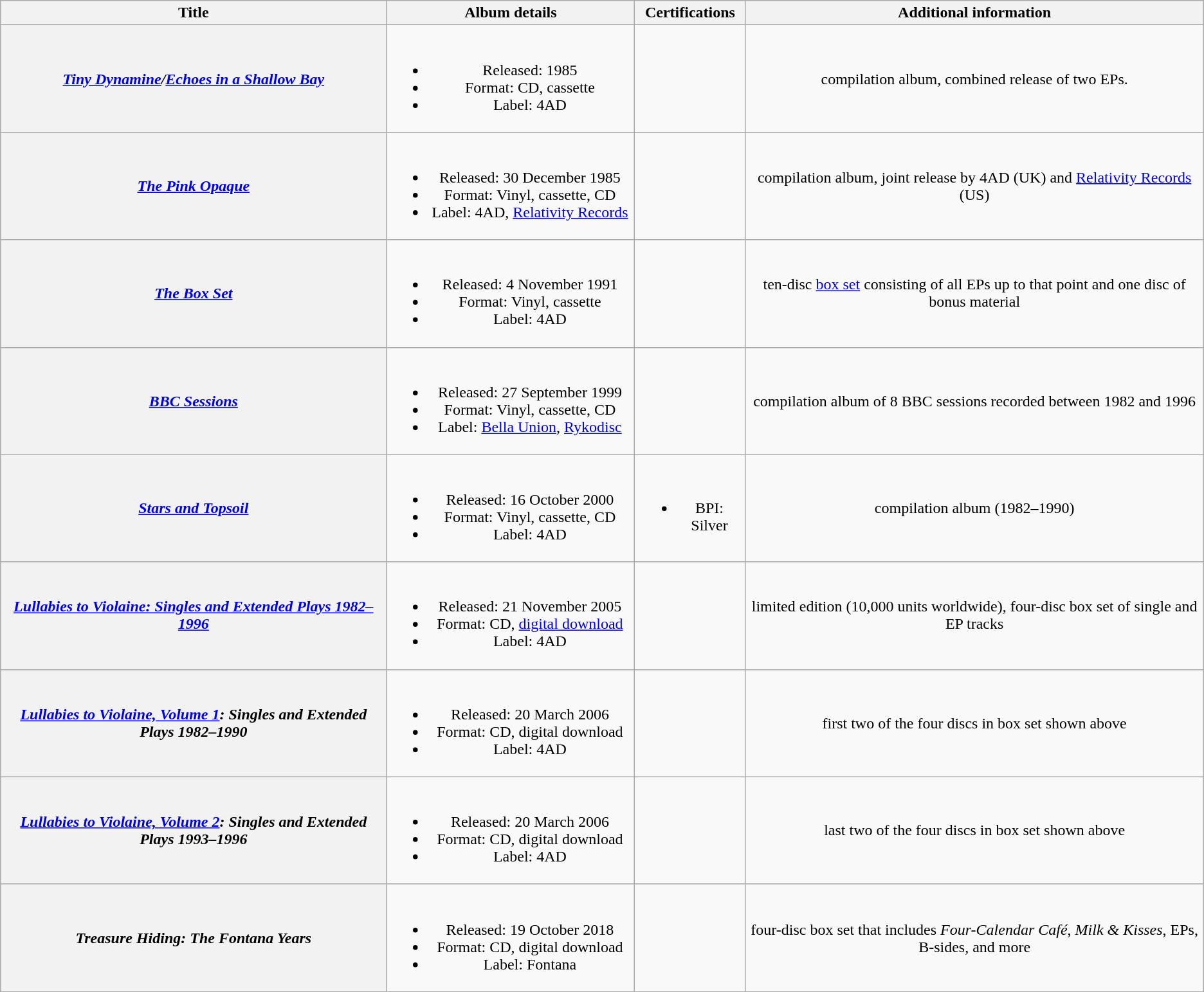<table class="wikitable plainrowheaders" style="text-align:center;">
<tr>
<th>Title</th>
<th width="250">Album details</th>
<th>Certifications</th>
<th>Additional information</th>
</tr>
<tr>
<th scope="row"><em><a href='#'>Tiny Dynamine</a>/<a href='#'>Echoes in a Shallow Bay</a></em></th>
<td><br><ul><li>Released: 1985</li><li>Format: CD, cassette</li><li>Label: 4AD</li></ul></td>
<td></td>
<td>compilation album, combined release of two EPs.</td>
</tr>
<tr>
<th scope="row"><em><a href='#'>The Pink Opaque</a></em></th>
<td><br><ul><li>Released: 30 December 1985</li><li>Format: Vinyl, cassette, CD</li><li>Label: 4AD, <a href='#'>Relativity Records</a></li></ul></td>
<td></td>
<td>compilation album, joint release by 4AD (UK) and <a href='#'>Relativity Records</a> (US)</td>
</tr>
<tr>
<th scope="row"><em><a href='#'>The Box Set</a></em></th>
<td><br><ul><li>Released: 4 November 1991</li><li>Format: Vinyl, cassette</li><li>Label: 4AD</li></ul></td>
<td></td>
<td>ten-disc <a href='#'>box set</a> consisting of all EPs up to that point and one disc of bonus material</td>
</tr>
<tr>
<th scope="row"><em><a href='#'>BBC Sessions</a></em></th>
<td><br><ul><li>Released: 27 September 1999</li><li>Format: Vinyl, cassette, CD</li><li>Label: <a href='#'>Bella Union</a>, <a href='#'>Rykodisc</a></li></ul></td>
<td></td>
<td>compilation album of 8 BBC sessions recorded between 1982 and 1996</td>
</tr>
<tr>
<th scope="row"><em><a href='#'>Stars and Topsoil</a></em></th>
<td><br><ul><li>Released: 16 October 2000</li><li>Format: Vinyl, cassette, CD</li><li>Label: 4AD</li></ul></td>
<td><br><ul><li>BPI: Silver</li></ul></td>
<td>compilation album (1982–1990)</td>
</tr>
<tr>
<th scope="row"><em><a href='#'>Lullabies to Violaine: Singles and Extended Plays 1982–1996</a></em></th>
<td><br><ul><li>Released: 21 November 2005</li><li>Format: CD, <a href='#'>digital download</a></li><li>Label: 4AD</li></ul></td>
<td></td>
<td>limited edition (10,000 units worldwide), four-disc box set of single and EP tracks</td>
</tr>
<tr>
<th scope="row"><em><a href='#'>Lullabies to Violaine, Volume 1</a>: Singles and Extended Plays 1982–1990</em></th>
<td><br><ul><li>Released: 20 March 2006</li><li>Format: CD, digital download</li><li>Label: 4AD</li></ul></td>
<td></td>
<td>first two of the four discs in box set shown above</td>
</tr>
<tr>
<th scope="row"><em><a href='#'>Lullabies to Violaine, Volume 2</a>: Singles and Extended Plays 1993–1996</em></th>
<td><br><ul><li>Released: 20 March 2006</li><li>Format: CD, digital download</li><li>Label: 4AD</li></ul></td>
<td></td>
<td>last two of the four discs in box set shown above</td>
</tr>
<tr>
<th scope="row"><em>Treasure Hiding: The Fontana Years</em></th>
<td><br><ul><li>Released: 19 October 2018</li><li>Format: CD, digital download</li><li>Label: Fontana</li></ul></td>
<td></td>
<td>four-disc box set that includes <em>Four-Calendar Café</em>, <em>Milk & Kisses</em>, EPs, B-sides, and more</td>
</tr>
</table>
